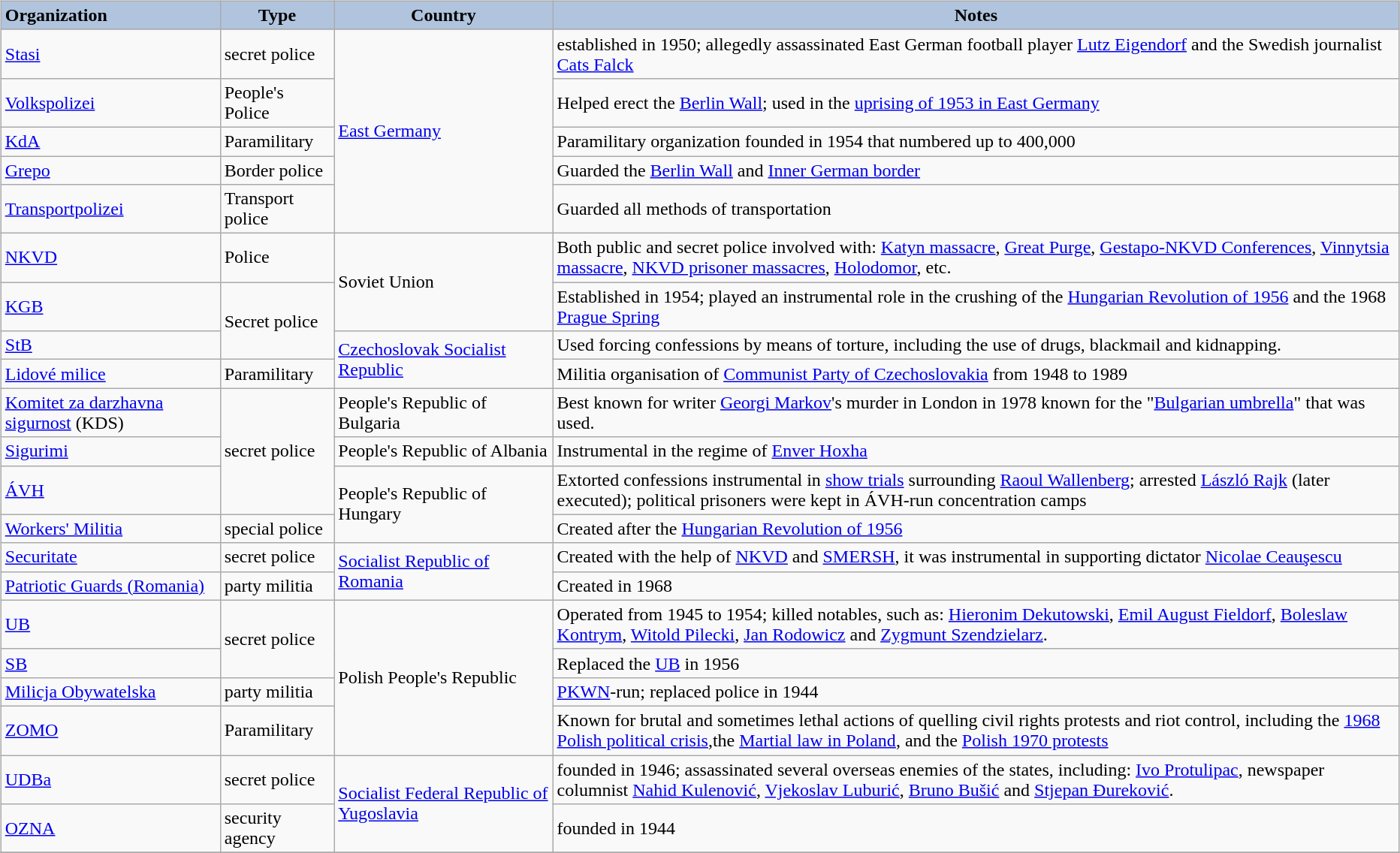<table class="toccolours">
<tr>
<th></th>
</tr>
<tr>
<td><br><table class="wikitable sortable" style="text-align: left">
<tr bgcolor="#cccccc">
<th style="text-align: left;background:#B0C4DE">Organization</th>
<th style="background:#B0C4DE">Type</th>
<th style="background:#B0C4DE">Country</th>
<th style="background:#B0C4DE">Notes</th>
</tr>
<tr>
<td align=left><a href='#'>Stasi</a></td>
<td>secret police</td>
<td rowspan="5"><a href='#'>East Germany</a></td>
<td>established in 1950; allegedly assassinated East German football player <a href='#'>Lutz Eigendorf</a> and the Swedish journalist <a href='#'>Cats Falck</a></td>
</tr>
<tr>
<td align=left><a href='#'>Volkspolizei</a></td>
<td>People's Police</td>
<td>Helped erect the <a href='#'>Berlin Wall</a>; used in the <a href='#'>uprising of 1953 in East Germany</a></td>
</tr>
<tr>
<td align=left><a href='#'>KdA</a></td>
<td>Paramilitary</td>
<td>Paramilitary organization founded in 1954 that numbered up to 400,000</td>
</tr>
<tr>
<td align=left><a href='#'>Grepo</a></td>
<td>Border police</td>
<td>Guarded the <a href='#'>Berlin Wall</a> and <a href='#'>Inner German border</a></td>
</tr>
<tr>
<td align=left><a href='#'>Transportpolizei</a></td>
<td>Transport police</td>
<td>Guarded all methods of transportation</td>
</tr>
<tr>
<td align=left><a href='#'>NKVD</a></td>
<td>Police</td>
<td rowspan="2">Soviet Union</td>
<td>Both public and secret police involved with: <a href='#'>Katyn massacre</a>, <a href='#'>Great Purge</a>, <a href='#'>Gestapo-NKVD Conferences</a>, <a href='#'>Vinnytsia massacre</a>, <a href='#'>NKVD prisoner massacres</a>, <a href='#'>Holodomor</a>, etc.</td>
</tr>
<tr>
<td align=left><a href='#'>KGB</a></td>
<td rowspan="2">Secret police</td>
<td>Established in 1954; played an instrumental role in the crushing of the <a href='#'>Hungarian Revolution of 1956</a> and the 1968 <a href='#'>Prague Spring</a></td>
</tr>
<tr>
<td align=left><a href='#'>StB</a></td>
<td rowspan="2"><a href='#'>Czechoslovak Socialist Republic</a></td>
<td>Used forcing confessions by means of torture, including the use of drugs, blackmail and kidnapping.</td>
</tr>
<tr>
<td align=left><a href='#'>Lidové milice</a></td>
<td>Paramilitary</td>
<td>Militia organisation of <a href='#'>Communist Party of Czechoslovakia</a> from 1948 to 1989</td>
</tr>
<tr>
<td align=left><a href='#'>Komitet za darzhavna sigurnost</a> (KDS)</td>
<td rowspan="3">secret police</td>
<td>People's Republic of Bulgaria</td>
<td>Best known for writer <a href='#'>Georgi Markov</a>'s murder in London in 1978 known for the "<a href='#'>Bulgarian umbrella</a>" that was used.</td>
</tr>
<tr>
<td align=left><a href='#'>Sigurimi</a></td>
<td>People's Republic of Albania</td>
<td>Instrumental in the regime of <a href='#'>Enver Hoxha</a></td>
</tr>
<tr>
<td align=left><a href='#'>ÁVH</a></td>
<td rowspan="2">People's Republic of Hungary</td>
<td>Extorted confessions instrumental in <a href='#'>show trials</a> surrounding <a href='#'>Raoul Wallenberg</a>; arrested <a href='#'>László Rajk</a> (later executed); political prisoners were kept in ÁVH-run concentration camps</td>
</tr>
<tr>
<td align=left><a href='#'>Workers' Militia</a></td>
<td>special police</td>
<td>Created after the <a href='#'>Hungarian Revolution of 1956</a></td>
</tr>
<tr>
<td align=left><a href='#'>Securitate</a></td>
<td>secret police</td>
<td rowspan="2"><a href='#'>Socialist Republic of Romania</a></td>
<td>Created with the help of <a href='#'>NKVD</a> and <a href='#'>SMERSH</a>, it was instrumental in supporting dictator <a href='#'>Nicolae Ceauşescu</a></td>
</tr>
<tr>
<td align=left><a href='#'>Patriotic Guards (Romania)</a></td>
<td>party militia</td>
<td>Created in 1968</td>
</tr>
<tr>
<td align=left><a href='#'>UB</a></td>
<td rowspan="2">secret police</td>
<td rowspan="4">Polish People's Republic</td>
<td>Operated from 1945 to 1954; killed notables, such as: <a href='#'>Hieronim Dekutowski</a>, <a href='#'>Emil August Fieldorf</a>, <a href='#'>Boleslaw Kontrym</a>, <a href='#'>Witold Pilecki</a>, <a href='#'>Jan Rodowicz</a> and <a href='#'>Zygmunt Szendzielarz</a>.</td>
</tr>
<tr>
<td align=left><a href='#'>SB</a></td>
<td>Replaced the <a href='#'>UB</a> in 1956</td>
</tr>
<tr>
<td align=left><a href='#'>Milicja Obywatelska</a></td>
<td>party militia</td>
<td><a href='#'>PKWN</a>-run; replaced police in 1944</td>
</tr>
<tr>
<td align=left><a href='#'>ZOMO</a></td>
<td>Paramilitary</td>
<td>Known for brutal and sometimes lethal actions of quelling civil rights protests and riot control, including the <a href='#'>1968 Polish political crisis</a>,the <a href='#'>Martial law in Poland</a>, and the <a href='#'>Polish 1970 protests</a></td>
</tr>
<tr>
<td align=left><a href='#'>UDBa</a></td>
<td>secret police</td>
<td rowspan="2"><a href='#'>Socialist Federal Republic of Yugoslavia</a></td>
<td>founded in 1946; assassinated several overseas enemies of the states, including: <a href='#'>Ivo Protulipac</a>, newspaper columnist <a href='#'>Nahid Kulenović</a>, <a href='#'>Vjekoslav Luburić</a>, <a href='#'>Bruno Bušić</a> and <a href='#'>Stjepan Đureković</a>.</td>
</tr>
<tr>
<td align=left><a href='#'>OZNA</a></td>
<td>security agency</td>
<td>founded in 1944</td>
</tr>
<tr bgcolor="#cccccc">
</tr>
</table>
</td>
</tr>
<tr>
</tr>
</table>
